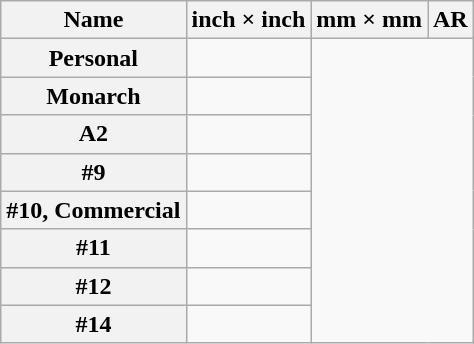<table class="wikitable">
<tr>
<th>Name</th>
<th>inch × inch</th>
<th>mm × mm</th>
<th title="aspect ratio">AR</th>
</tr>
<tr>
<th>Personal</th>
<td></td>
</tr>
<tr>
<th>Monarch</th>
<td></td>
</tr>
<tr>
<th>A2</th>
<td></td>
</tr>
<tr>
<th>#9</th>
<td></td>
</tr>
<tr>
<th>#10, Commercial</th>
<td></td>
</tr>
<tr>
<th>#11</th>
<td></td>
</tr>
<tr>
<th>#12</th>
<td></td>
</tr>
<tr>
<th>#14</th>
<td></td>
</tr>
</table>
